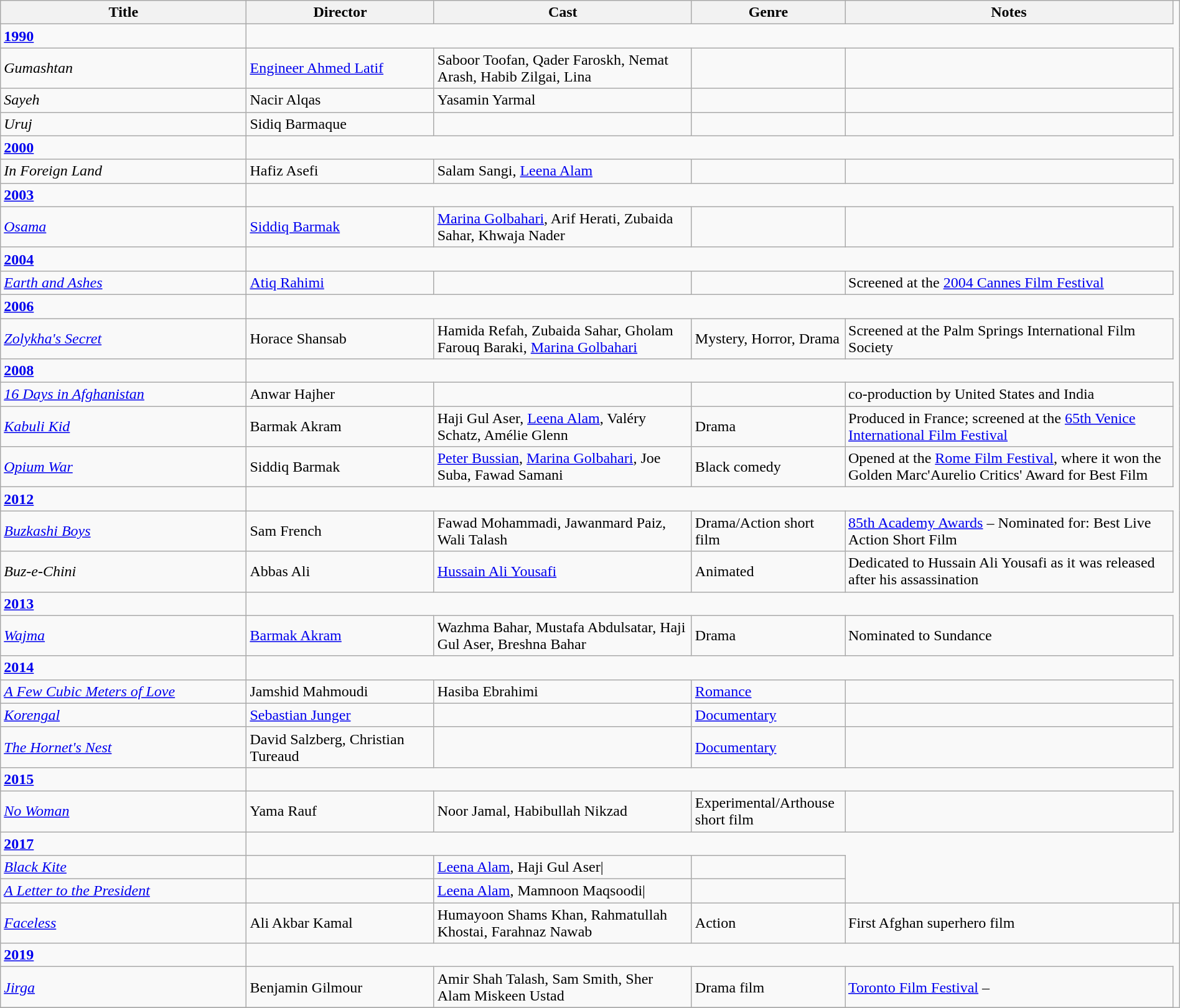<table class="wikitable" width="100%">
<tr>
<th width="21%">Title</th>
<th width="16%">Director</th>
<th width="22%">Cast</th>
<th width="13%">Genre</th>
<th width="28%">Notes</th>
</tr>
<tr>
<td><strong><a href='#'>1990</a></strong></td>
</tr>
<tr>
<td><em>Gumashtan</em></td>
<td><a href='#'>Engineer Ahmed Latif</a></td>
<td>Saboor Toofan, Qader Faroskh, Nemat Arash, Habib Zilgai, Lina</td>
<td></td>
<td></td>
</tr>
<tr>
<td><em>Sayeh</em></td>
<td>Nacir Alqas</td>
<td>Yasamin Yarmal</td>
<td></td>
<td></td>
</tr>
<tr>
<td><em>Uruj</em></td>
<td>Sidiq Barmaque</td>
<td></td>
<td></td>
<td></td>
</tr>
<tr>
<td><strong><a href='#'>2000</a></strong></td>
</tr>
<tr>
<td><em>In Foreign Land</em></td>
<td>Hafiz Asefi</td>
<td>Salam Sangi, <a href='#'>Leena Alam</a></td>
<td></td>
<td></td>
</tr>
<tr>
<td><strong><a href='#'>2003</a></strong></td>
</tr>
<tr>
<td><em><a href='#'>Osama</a></em></td>
<td><a href='#'>Siddiq Barmak</a></td>
<td><a href='#'>Marina Golbahari</a>, Arif Herati, Zubaida Sahar, Khwaja Nader</td>
<td></td>
<td></td>
</tr>
<tr>
<td><strong><a href='#'>2004</a></strong></td>
</tr>
<tr>
<td><em><a href='#'>Earth and Ashes</a></em></td>
<td><a href='#'>Atiq Rahimi</a></td>
<td></td>
<td></td>
<td>Screened at the <a href='#'>2004 Cannes Film Festival</a></td>
</tr>
<tr>
<td><strong><a href='#'>2006</a></strong></td>
</tr>
<tr>
<td><em><a href='#'>Zolykha's Secret</a></em></td>
<td>Horace Shansab</td>
<td>Hamida Refah, Zubaida Sahar, Gholam Farouq Baraki, <a href='#'>Marina Golbahari </a></td>
<td>Mystery, Horror, Drama</td>
<td>Screened at the Palm Springs International Film Society</td>
</tr>
<tr>
<td><strong><a href='#'>2008</a></strong></td>
</tr>
<tr>
<td><em><a href='#'>16 Days in Afghanistan</a></em></td>
<td>Anwar Hajher</td>
<td></td>
<td></td>
<td>co-production by United States and India</td>
</tr>
<tr>
<td><em><a href='#'>Kabuli Kid</a></em></td>
<td>Barmak Akram</td>
<td>Haji Gul Aser, <a href='#'>Leena Alam</a>, Valéry Schatz, Amélie Glenn</td>
<td>Drama</td>
<td>Produced in France; screened at the <a href='#'>65th Venice International Film Festival</a></td>
</tr>
<tr>
<td><em><a href='#'>Opium War</a></em></td>
<td>Siddiq Barmak</td>
<td><a href='#'>Peter Bussian</a>, <a href='#'>Marina Golbahari</a>, Joe Suba, Fawad Samani</td>
<td>Black comedy</td>
<td>Opened at the <a href='#'>Rome Film Festival</a>, where it won the Golden Marc'Aurelio Critics' Award for Best Film</td>
</tr>
<tr>
<td><strong><a href='#'>2012</a></strong></td>
</tr>
<tr>
<td><em><a href='#'>Buzkashi Boys</a></em></td>
<td>Sam French</td>
<td>Fawad Mohammadi, Jawanmard Paiz, Wali Talash</td>
<td>Drama/Action short film</td>
<td><a href='#'>85th Academy Awards</a> – Nominated for: Best Live Action Short Film</td>
</tr>
<tr>
<td><em>Buz-e-Chini</em></td>
<td>Abbas Ali</td>
<td><a href='#'>Hussain Ali Yousafi</a></td>
<td>Animated</td>
<td>Dedicated to Hussain Ali Yousafi as it was released after his assassination</td>
</tr>
<tr>
<td><strong><a href='#'>2013</a></strong></td>
</tr>
<tr>
<td><em><a href='#'>Wajma</a></em></td>
<td><a href='#'>Barmak Akram</a></td>
<td>Wazhma Bahar, Mustafa Abdulsatar, Haji Gul Aser, Breshna Bahar</td>
<td>Drama</td>
<td>Nominated to Sundance</td>
</tr>
<tr>
<td><strong><a href='#'>2014</a></strong></td>
</tr>
<tr>
<td><em><a href='#'>A Few Cubic Meters of Love</a></em></td>
<td>Jamshid Mahmoudi</td>
<td>Hasiba Ebrahimi</td>
<td><a href='#'>Romance</a></td>
<td></td>
</tr>
<tr>
<td><em><a href='#'>Korengal</a></em></td>
<td><a href='#'>Sebastian Junger</a></td>
<td></td>
<td><a href='#'>Documentary</a></td>
<td></td>
</tr>
<tr>
<td><em><a href='#'>The Hornet's Nest</a></em></td>
<td>David Salzberg, Christian Tureaud</td>
<td></td>
<td><a href='#'>Documentary</a></td>
<td></td>
</tr>
<tr>
<td><strong><a href='#'>2015</a></strong></td>
</tr>
<tr>
<td><em><a href='#'>No Woman</a></em></td>
<td>Yama Rauf</td>
<td>Noor Jamal, Habibullah Nikzad</td>
<td>Experimental/Arthouse short film</td>
<td></td>
</tr>
<tr>
<td><strong><a href='#'>2017</a></strong></td>
</tr>
<tr>
<td><em><a href='#'>Black Kite</a></em></td>
<td></td>
<td><a href='#'>Leena Alam</a>, Haji Gul Aser|</td>
<td></td>
</tr>
<tr>
<td><em><a href='#'>A Letter to the President</a></em></td>
<td></td>
<td><a href='#'>Leena Alam</a>, Mamnoon Maqsoodi|</td>
<td></td>
</tr>
<tr>
<td><em><a href='#'>Faceless</a></em></td>
<td>Ali Akbar Kamal</td>
<td>Humayoon Shams Khan, Rahmatullah Khostai, Farahnaz Nawab</td>
<td>Action</td>
<td>First Afghan superhero film</td>
<td></td>
</tr>
<tr>
<td><strong><a href='#'>2019</a></strong></td>
</tr>
<tr>
<td><em><a href='#'>Jirga</a></em></td>
<td>Benjamin Gilmour</td>
<td>Amir Shah Talash, Sam Smith, Sher Alam Miskeen Ustad</td>
<td>Drama film</td>
<td><a href='#'>Toronto Film Festival</a> –</td>
</tr>
<tr>
</tr>
</table>
